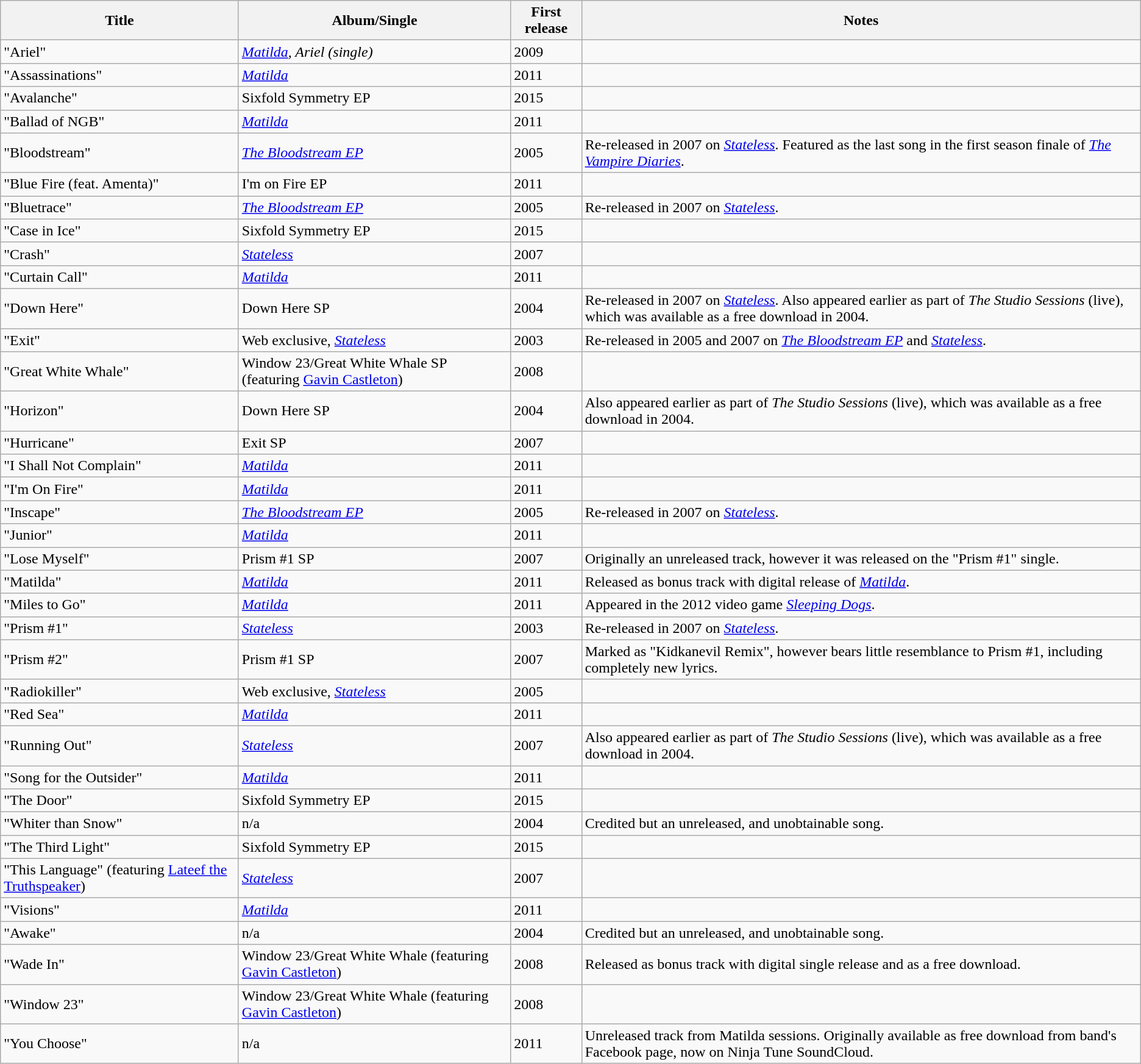<table class="wikitable sortable">
<tr>
<th>Title</th>
<th>Album/Single</th>
<th>First release </th>
<th>Notes</th>
</tr>
<tr>
<td>"Ariel"</td>
<td><em><a href='#'>Matilda</a>, Ariel (single)</em></td>
<td>2009</td>
<td></td>
</tr>
<tr>
<td>"Assassinations"</td>
<td><em><a href='#'>Matilda</a></em></td>
<td>2011</td>
<td></td>
</tr>
<tr>
<td>"Avalanche"</td>
<td>Sixfold Symmetry EP</td>
<td>2015</td>
<td></td>
</tr>
<tr>
<td>"Ballad of NGB"</td>
<td><em><a href='#'>Matilda</a></em></td>
<td>2011</td>
<td></td>
</tr>
<tr>
<td>"Bloodstream"</td>
<td><em><a href='#'>The Bloodstream EP</a></em></td>
<td>2005</td>
<td>Re-released in 2007 on <em><a href='#'>Stateless</a></em>. Featured as the last song in the first season finale of <em><a href='#'>The Vampire Diaries</a></em>.</td>
</tr>
<tr>
<td>"Blue Fire (feat. Amenta)"</td>
<td>I'm on Fire EP</td>
<td>2011</td>
<td></td>
</tr>
<tr>
<td>"Bluetrace"</td>
<td><em><a href='#'>The Bloodstream EP</a></em></td>
<td>2005</td>
<td>Re-released in 2007 on <em><a href='#'>Stateless</a></em>.</td>
</tr>
<tr>
<td>"Case in Ice"</td>
<td>Sixfold Symmetry EP</td>
<td>2015</td>
<td></td>
</tr>
<tr>
<td>"Crash"</td>
<td><em><a href='#'>Stateless</a></em></td>
<td>2007</td>
<td></td>
</tr>
<tr>
<td>"Curtain Call"</td>
<td><em><a href='#'>Matilda</a></em></td>
<td>2011</td>
<td></td>
</tr>
<tr>
<td>"Down Here"</td>
<td>Down Here SP</td>
<td>2004</td>
<td>Re-released in 2007 on <em><a href='#'>Stateless</a></em>. Also appeared earlier as part of <em>The Studio Sessions</em> (live), which was available as a free download in 2004.</td>
</tr>
<tr>
<td>"Exit"</td>
<td>Web exclusive, <em><a href='#'>Stateless</a></em></td>
<td>2003</td>
<td>Re-released in 2005 and 2007 on <em><a href='#'>The Bloodstream EP</a></em> and <em><a href='#'>Stateless</a></em>.</td>
</tr>
<tr>
<td>"Great White Whale"</td>
<td>Window 23/Great White Whale SP (featuring <a href='#'>Gavin Castleton</a>)</td>
<td>2008</td>
<td></td>
</tr>
<tr>
<td>"Horizon"</td>
<td>Down Here SP</td>
<td>2004</td>
<td>Also appeared earlier as part of <em>The Studio Sessions</em> (live), which was available as a free download in 2004.</td>
</tr>
<tr>
<td>"Hurricane"</td>
<td>Exit SP</td>
<td>2007</td>
<td></td>
</tr>
<tr>
<td>"I Shall Not Complain"</td>
<td><em><a href='#'>Matilda</a></em></td>
<td>2011</td>
<td></td>
</tr>
<tr>
<td>"I'm On Fire"</td>
<td><em><a href='#'>Matilda</a></em></td>
<td>2011</td>
<td></td>
</tr>
<tr>
<td>"Inscape"</td>
<td><em><a href='#'>The Bloodstream EP</a></em></td>
<td>2005</td>
<td>Re-released in 2007 on <em><a href='#'>Stateless</a></em>.</td>
</tr>
<tr>
<td>"Junior"</td>
<td><em><a href='#'>Matilda</a></em></td>
<td>2011</td>
<td></td>
</tr>
<tr>
<td>"Lose Myself"</td>
<td>Prism #1 SP</td>
<td>2007</td>
<td>Originally an unreleased track, however it was released on the "Prism #1" single.</td>
</tr>
<tr>
<td>"Matilda"</td>
<td><em><a href='#'>Matilda</a></em></td>
<td>2011</td>
<td>Released as bonus track with digital release of <em><a href='#'>Matilda</a></em>.</td>
</tr>
<tr>
<td>"Miles to Go"</td>
<td><em><a href='#'>Matilda</a></em></td>
<td>2011</td>
<td>Appeared in the 2012 video game <em><a href='#'>Sleeping Dogs</a></em>.</td>
</tr>
<tr>
<td>"Prism #1"</td>
<td><em><a href='#'>Stateless</a></em></td>
<td>2003</td>
<td>Re-released in 2007 on <em><a href='#'>Stateless</a></em>.</td>
</tr>
<tr>
<td>"Prism #2"</td>
<td>Prism #1 SP</td>
<td>2007</td>
<td>Marked as "Kidkanevil Remix", however bears little resemblance to Prism #1, including completely new lyrics.</td>
</tr>
<tr>
<td>"Radiokiller"</td>
<td>Web exclusive, <em><a href='#'>Stateless</a></em></td>
<td>2005</td>
<td></td>
</tr>
<tr>
<td>"Red Sea"</td>
<td><em><a href='#'>Matilda</a></em></td>
<td>2011</td>
<td></td>
</tr>
<tr>
<td>"Running Out"</td>
<td><em><a href='#'>Stateless</a></em></td>
<td>2007</td>
<td>Also appeared earlier as part of <em>The Studio Sessions</em> (live), which was available as a free download in 2004.</td>
</tr>
<tr>
<td>"Song for the Outsider"</td>
<td><em><a href='#'>Matilda</a></em></td>
<td>2011</td>
<td></td>
</tr>
<tr>
<td>"The Door"</td>
<td>Sixfold Symmetry EP</td>
<td>2015</td>
<td></td>
</tr>
<tr>
<td>"Whiter than Snow"</td>
<td>n/a</td>
<td>2004</td>
<td>Credited but an unreleased, and unobtainable song.</td>
</tr>
<tr>
<td>"The Third Light"</td>
<td>Sixfold Symmetry EP</td>
<td>2015</td>
<td></td>
</tr>
<tr>
<td>"This Language" (featuring <a href='#'>Lateef the Truthspeaker</a>)</td>
<td><em><a href='#'>Stateless</a></em></td>
<td>2007</td>
<td></td>
</tr>
<tr>
<td>"Visions"</td>
<td><em><a href='#'>Matilda</a></em></td>
<td>2011</td>
<td></td>
</tr>
<tr>
<td>"Awake"</td>
<td>n/a</td>
<td>2004</td>
<td>Credited but an unreleased, and unobtainable song.</td>
</tr>
<tr>
<td>"Wade In"</td>
<td>Window 23/Great White Whale (featuring <a href='#'>Gavin Castleton</a>)</td>
<td>2008</td>
<td>Released as bonus track with digital single release and as a free download.</td>
</tr>
<tr>
<td>"Window 23"</td>
<td>Window 23/Great White Whale (featuring <a href='#'>Gavin Castleton</a>)</td>
<td>2008</td>
<td></td>
</tr>
<tr>
<td>"You Choose"</td>
<td>n/a</td>
<td>2011</td>
<td>Unreleased track from Matilda sessions. Originally available as free download from band's Facebook page, now on Ninja Tune SoundCloud.</td>
</tr>
</table>
